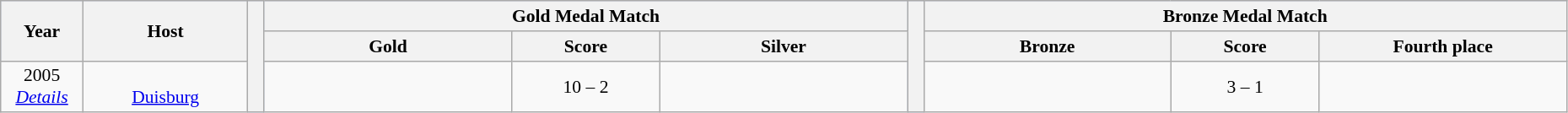<table class="wikitable" style="font-size:90%; width: 98%; text-align: center;">
<tr bgcolor=#C1D8FF>
<th rowspan=2 width=5%>Year</th>
<th rowspan=2 width=10%>Host</th>
<th width=1% rowspan=1000 bgcolor=ffffff></th>
<th colspan=3>Gold Medal Match</th>
<th width=1% rowspan=1000 bgcolor=ffffff></th>
<th colspan=3>Bronze Medal Match</th>
</tr>
<tr bgcolor=#EFEFEF>
<th width=15%> Gold</th>
<th width=9%>Score</th>
<th width=15%> Silver</th>
<th width=15%> Bronze</th>
<th width=9%>Score</th>
<th width=15%>Fourth place</th>
</tr>
<tr align=center>
<td>2005 <br> <em><a href='#'>Details</a></em></td>
<td> <br> <a href='#'>Duisburg</a></td>
<td><strong></strong></td>
<td>10 – 2</td>
<td></td>
<td></td>
<td>3 – 1</td>
<td></td>
</tr>
</table>
